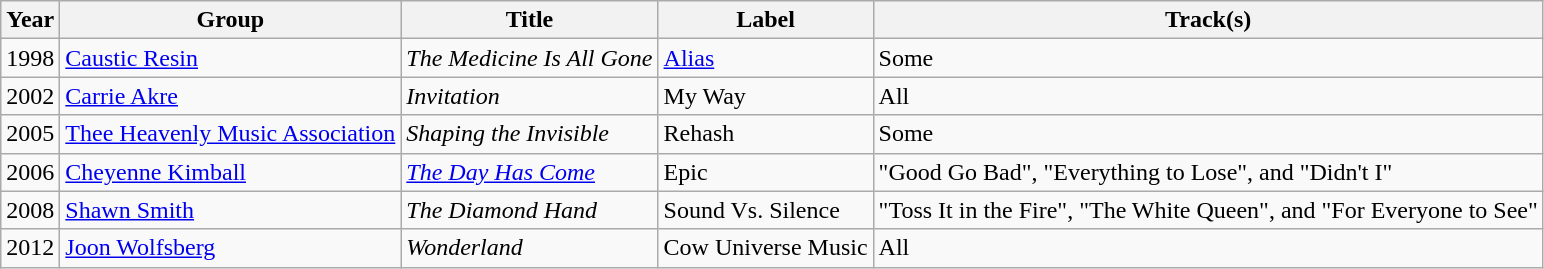<table class="wikitable" border="1">
<tr>
<th><strong>Year</strong></th>
<th><strong>Group</strong></th>
<th><strong>Title</strong></th>
<th><strong>Label</strong></th>
<th><strong>Track(s)</strong></th>
</tr>
<tr>
<td>1998</td>
<td><a href='#'>Caustic Resin</a></td>
<td><em>The Medicine Is All Gone</em></td>
<td><a href='#'>Alias</a></td>
<td>Some</td>
</tr>
<tr>
<td>2002</td>
<td><a href='#'>Carrie Akre</a></td>
<td><em>Invitation</em></td>
<td>My Way</td>
<td>All</td>
</tr>
<tr>
<td>2005</td>
<td><a href='#'>Thee Heavenly Music Association</a></td>
<td><em>Shaping the Invisible</em></td>
<td>Rehash</td>
<td>Some</td>
</tr>
<tr>
<td>2006</td>
<td><a href='#'>Cheyenne Kimball</a></td>
<td><em><a href='#'>The Day Has Come</a></em></td>
<td>Epic</td>
<td>"Good Go Bad", "Everything to Lose", and "Didn't I"</td>
</tr>
<tr>
<td>2008</td>
<td><a href='#'>Shawn Smith</a></td>
<td><em>The Diamond Hand</em></td>
<td>Sound Vs. Silence</td>
<td>"Toss It in the Fire", "The White Queen", and "For Everyone to See"</td>
</tr>
<tr>
<td>2012</td>
<td><a href='#'>Joon Wolfsberg</a></td>
<td><em>Wonderland</em></td>
<td>Cow Universe Music</td>
<td>All</td>
</tr>
</table>
